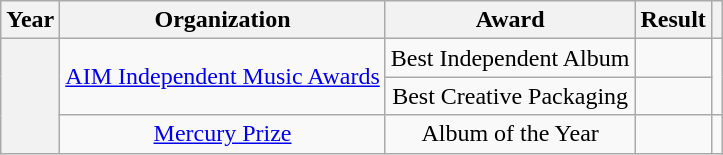<table class="wikitable plainrowheaders sortable collapsible" style="text-align:center">
<tr>
<th scope="col" class="sortable">Year</th>
<th scope="col" class="sortable">Organization</th>
<th scope="col" class="sortable">Award</th>
<th scope="col" class="sortable">Result</th>
<th scope="col" class="unsortable"></th>
</tr>
<tr>
<th rowspan="3" scope="row"></th>
<td rowspan="2" scope="row"><a href='#'>AIM Independent Music Awards</a></td>
<td>Best Independent Album</td>
<td></td>
<td rowspan="2" style="text-align:center;"></td>
</tr>
<tr>
<td>Best Creative Packaging</td>
<td></td>
</tr>
<tr>
<td rowspan="1" scope="row"><a href='#'>Mercury Prize</a></td>
<td>Album of the Year</td>
<td></td>
<td rowspan="1" style="text-align:center;"></td>
</tr>
</table>
